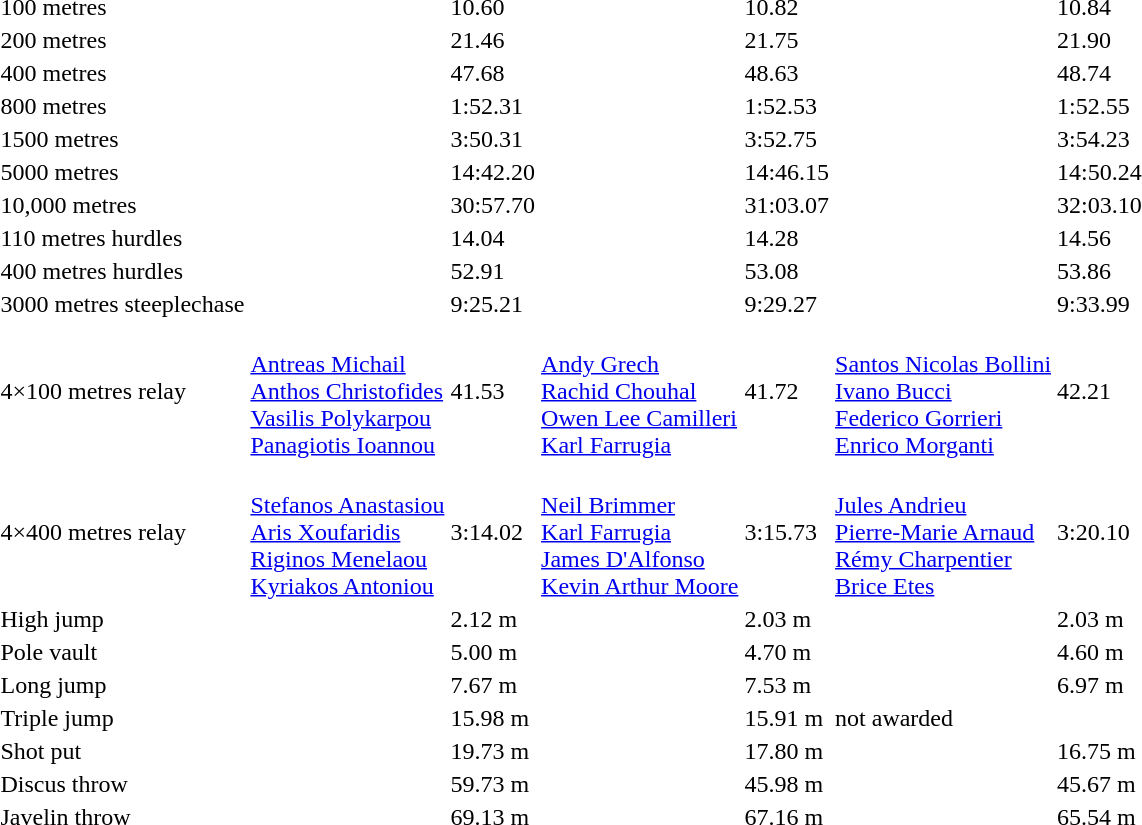<table>
<tr>
<td>100 metres</td>
<td></td>
<td>10.60</td>
<td></td>
<td>10.82</td>
<td></td>
<td>10.84</td>
</tr>
<tr>
<td>200 metres</td>
<td></td>
<td>21.46</td>
<td></td>
<td>21.75</td>
<td></td>
<td>21.90</td>
</tr>
<tr>
<td>400 metres</td>
<td></td>
<td>47.68</td>
<td></td>
<td>48.63</td>
<td></td>
<td>48.74</td>
</tr>
<tr>
<td>800 metres</td>
<td></td>
<td>1:52.31</td>
<td></td>
<td>1:52.53</td>
<td></td>
<td>1:52.55</td>
</tr>
<tr>
<td>1500 metres</td>
<td></td>
<td>3:50.31</td>
<td></td>
<td>3:52.75</td>
<td></td>
<td>3:54.23</td>
</tr>
<tr>
<td>5000 metres</td>
<td></td>
<td>14:42.20</td>
<td></td>
<td>14:46.15</td>
<td></td>
<td>14:50.24</td>
</tr>
<tr>
<td>10,000 metres</td>
<td></td>
<td>30:57.70</td>
<td></td>
<td>31:03.07</td>
<td></td>
<td>32:03.10</td>
</tr>
<tr>
<td>110 metres hurdles</td>
<td></td>
<td>14.04</td>
<td></td>
<td>14.28</td>
<td></td>
<td>14.56</td>
</tr>
<tr>
<td>400 metres hurdles</td>
<td></td>
<td>52.91</td>
<td></td>
<td>53.08</td>
<td></td>
<td>53.86</td>
</tr>
<tr>
<td>3000 metres steeplechase</td>
<td></td>
<td>9:25.21</td>
<td></td>
<td>9:29.27</td>
<td></td>
<td>9:33.99</td>
</tr>
<tr>
<td>4×100 metres relay</td>
<td><br><a href='#'>Antreas Michail</a><br><a href='#'>Anthos Christofides</a><br><a href='#'>Vasilis Polykarpou</a><br><a href='#'>Panagiotis Ioannou</a></td>
<td>41.53</td>
<td><br><a href='#'>Andy Grech</a><br><a href='#'>Rachid Chouhal</a><br><a href='#'>Owen Lee Camilleri</a><br><a href='#'>Karl Farrugia</a></td>
<td>41.72</td>
<td><br><a href='#'>Santos Nicolas Bollini</a><br><a href='#'>Ivano Bucci</a><br><a href='#'>Federico Gorrieri</a><br><a href='#'>Enrico Morganti</a></td>
<td>42.21</td>
</tr>
<tr>
<td>4×400 metres relay</td>
<td><br><a href='#'>Stefanos Anastasiou</a><br><a href='#'>Aris Xoufaridis</a><br><a href='#'>Riginos Menelaou</a><br><a href='#'>Kyriakos Antoniou</a></td>
<td>3:14.02</td>
<td><br><a href='#'>Neil Brimmer</a><br><a href='#'>Karl Farrugia</a><br><a href='#'>James D'Alfonso</a><br><a href='#'>Kevin Arthur Moore</a></td>
<td>3:15.73</td>
<td><br><a href='#'>Jules Andrieu</a><br><a href='#'>Pierre-Marie Arnaud</a><br><a href='#'>Rémy Charpentier</a><br><a href='#'>Brice Etes</a></td>
<td>3:20.10</td>
</tr>
<tr>
<td>High jump</td>
<td></td>
<td>2.12 m</td>
<td></td>
<td>2.03 m</td>
<td></td>
<td>2.03 m</td>
</tr>
<tr>
<td>Pole vault</td>
<td></td>
<td>5.00 m</td>
<td></td>
<td>4.70 m</td>
<td></td>
<td>4.60 m</td>
</tr>
<tr>
<td>Long jump</td>
<td></td>
<td>7.67 m</td>
<td></td>
<td>7.53 m</td>
<td></td>
<td>6.97 m</td>
</tr>
<tr>
<td>Triple jump</td>
<td></td>
<td>15.98 m</td>
<td></td>
<td>15.91 m</td>
<td>not awarded</td>
</tr>
<tr>
<td>Shot put</td>
<td></td>
<td>19.73 m</td>
<td></td>
<td>17.80 m</td>
<td></td>
<td>16.75 m</td>
</tr>
<tr>
<td>Discus throw</td>
<td></td>
<td>59.73 m</td>
<td></td>
<td>45.98 m</td>
<td></td>
<td>45.67 m</td>
</tr>
<tr>
<td>Javelin throw</td>
<td></td>
<td>69.13 m</td>
<td></td>
<td>67.16 m</td>
<td></td>
<td>65.54 m</td>
</tr>
</table>
